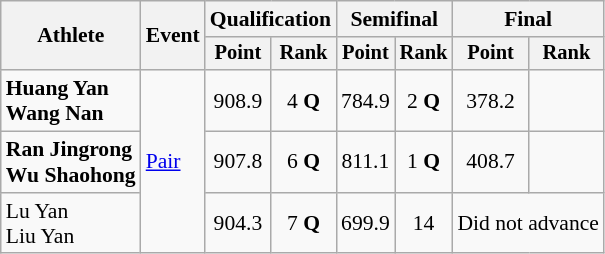<table class=wikitable style=font-size:90%;text-align:center>
<tr>
<th rowspan="2">Athlete</th>
<th rowspan="2">Event</th>
<th colspan=2>Qualification</th>
<th colspan=2>Semifinal</th>
<th colspan=2>Final</th>
</tr>
<tr style="font-size:95%">
<th>Point</th>
<th>Rank</th>
<th>Point</th>
<th>Rank</th>
<th>Point</th>
<th>Rank</th>
</tr>
<tr>
<td align=left><strong>Huang Yan<br>Wang Nan</strong></td>
<td align=left rowspan=3><a href='#'>Pair</a></td>
<td>908.9</td>
<td>4 <strong>Q</strong></td>
<td>784.9</td>
<td>2 <strong>Q</strong></td>
<td>378.2</td>
<td></td>
</tr>
<tr>
<td align=left><strong>Ran Jingrong<br>Wu Shaohong</strong></td>
<td>907.8</td>
<td>6 <strong>Q</strong></td>
<td>811.1</td>
<td>1 <strong>Q</strong></td>
<td>408.7</td>
<td></td>
</tr>
<tr>
<td align=left>Lu Yan<br>Liu Yan</td>
<td>904.3</td>
<td>7 <strong>Q</strong></td>
<td>699.9</td>
<td>14</td>
<td colspan=2>Did not advance</td>
</tr>
</table>
